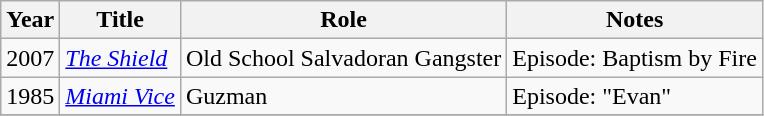<table class="wikitable sortable">
<tr>
<th>Year</th>
<th>Title</th>
<th>Role</th>
<th class="unsortable">Notes</th>
</tr>
<tr>
<td>2007</td>
<td><em><a href='#'>The Shield</a></em></td>
<td>Old School Salvadoran Gangster</td>
<td>Episode: Baptism by Fire</td>
</tr>
<tr>
<td>1985</td>
<td><em><a href='#'>Miami Vice</a></em></td>
<td>Guzman</td>
<td>Episode: "Evan"</td>
</tr>
<tr>
</tr>
</table>
